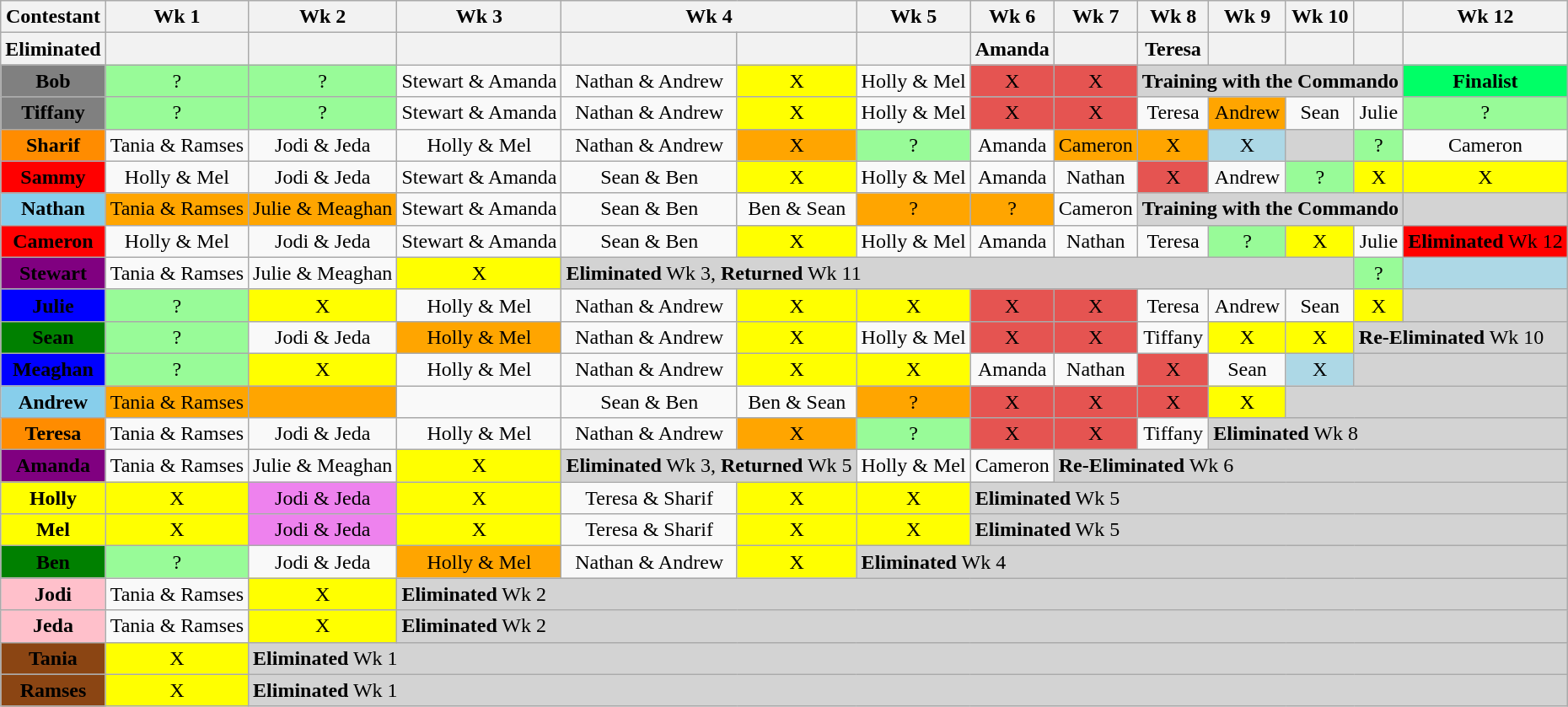<table class="wikitable"  style="text-align:center; margin:auto;">
<tr>
<th>Contestant</th>
<th>Wk 1</th>
<th>Wk 2</th>
<th>Wk 3</th>
<th colspan=2>Wk 4</th>
<th>Wk 5</th>
<th>Wk 6</th>
<th>Wk 7</th>
<th>Wk 8</th>
<th>Wk 9</th>
<th>Wk 10</th>
<th></th>
<th>Wk 12</th>
</tr>
<tr>
<th>Eliminated</th>
<th></th>
<th></th>
<th></th>
<th></th>
<th></th>
<th></th>
<th>Amanda</th>
<th></th>
<th>Teresa</th>
<th></th>
<th></th>
<th></th>
<th></th>
</tr>
<tr>
<td style="background:gray;"><strong>Bob</strong></td>
<td style="background:palegreen;">?</td>
<td style="background:palegreen;">?</td>
<td>Stewart & Amanda</td>
<td>Nathan & Andrew</td>
<td style="background:yellow;">X</td>
<td>Holly & Mel</td>
<td style="background:#e55451;">X</td>
<td style="background:#e55451;">X</td>
<td colspan="4" style="background:lightgrey; text-align:left;"><strong>Training with the Commando</strong></td>
<td style="background:#0f6; text-align:center;"><strong>Finalist</strong></td>
</tr>
<tr>
<td style="background:gray;"><strong>Tiffany</strong></td>
<td style="background:palegreen;">?</td>
<td style="background:palegreen;">?</td>
<td>Stewart & Amanda</td>
<td>Nathan & Andrew</td>
<td style="background:yellow;">X</td>
<td>Holly & Mel</td>
<td style="background:#e55451;">X</td>
<td style="background:#e55451;">X</td>
<td>Teresa</td>
<td style="background:orange;">Andrew</td>
<td>Sean</td>
<td>Julie</td>
<td style="background:palegreen;">?</td>
</tr>
<tr>
<td style="background:darkorange;"><strong>Sharif</strong></td>
<td>Tania & Ramses</td>
<td>Jodi & Jeda</td>
<td>Holly & Mel</td>
<td>Nathan & Andrew</td>
<td style="background:orange;">X</td>
<td style="background:palegreen;">?</td>
<td>Amanda</td>
<td style="background:orange;">Cameron</td>
<td style="background:orange;">X</td>
<td style="background:lightblue;">X</td>
<td style="background:lightgrey; text-align:left;"></td>
<td style="background:palegreen;">?</td>
<td>Cameron</td>
</tr>
<tr>
<td style="background:red;"><span><strong>Sammy</strong></span></td>
<td>Holly & Mel</td>
<td>Jodi & Jeda</td>
<td>Stewart & Amanda</td>
<td>Sean & Ben</td>
<td style="background:yellow;">X</td>
<td>Holly & Mel</td>
<td>Amanda</td>
<td>Nathan</td>
<td style="background:#e55451;">X</td>
<td>Andrew</td>
<td style="background:palegreen;">?</td>
<td style="background:yellow;">X</td>
<td style="background:yellow;">X</td>
</tr>
<tr>
<td style="background:skyblue;"><strong>Nathan</strong></td>
<td style="background:orange;">Tania & Ramses</td>
<td style="background:orange;">Julie & Meaghan</td>
<td>Stewart & Amanda</td>
<td>Sean & Ben</td>
<td>Ben & Sean</td>
<td style="background:orange;">?</td>
<td style="background:orange;">?</td>
<td>Cameron</td>
<td colspan="4" style="background:lightgrey; text-align:left;"><strong>Training with the Commando</strong></td>
<td style="background:lightgrey; text-align:left;"></td>
</tr>
<tr>
<td style="background:red;"><span><strong>Cameron</strong></span></td>
<td>Holly & Mel</td>
<td>Jodi & Jeda</td>
<td>Stewart & Amanda</td>
<td>Sean & Ben</td>
<td style="background:yellow;">X</td>
<td>Holly & Mel</td>
<td>Amanda</td>
<td>Nathan</td>
<td>Teresa</td>
<td style="background:palegreen;">?</td>
<td style="background:yellow;">X</td>
<td>Julie</td>
<td style="background:red; text-align:left;"><strong>Eliminated</strong> Wk 12</td>
</tr>
<tr>
<td style="background:purple;"><span><strong>Stewart</strong></span></td>
<td>Tania & Ramses</td>
<td>Julie & Meaghan</td>
<td style="background:yellow;">X</td>
<td colspan="8" style="background:lightgrey; text-align:left;"><strong>Eliminated</strong> Wk 3, <strong>Returned</strong> Wk 11</td>
<td style="background:palegreen;">?</td>
<td style="background:lightblue; text-align:left;"></td>
</tr>
<tr>
<td style="background:blue;"><span><strong>Julie</strong></span></td>
<td style="background:palegreen;">?</td>
<td style="background:yellow;">X</td>
<td>Holly & Mel</td>
<td>Nathan & Andrew</td>
<td style="background:yellow;">X</td>
<td style="background:yellow;">X</td>
<td style="background:#e55451;">X</td>
<td style="background:#e55451;">X</td>
<td>Teresa</td>
<td>Andrew</td>
<td>Sean</td>
<td style="background:yellow;">X</td>
<td style="background:lightgrey; text-align:left;"></td>
</tr>
<tr>
<td style="background:green;"><span><strong>Sean</strong></span></td>
<td style="background:palegreen;">?</td>
<td>Jodi & Jeda</td>
<td style="background:orange;">Holly & Mel</td>
<td>Nathan & Andrew</td>
<td style="background:yellow;">X</td>
<td>Holly & Mel</td>
<td style="background:#e55451;">X</td>
<td style="background:#e55451;">X</td>
<td>Tiffany</td>
<td style="background:yellow;">X</td>
<td style="background:yellow;">X</td>
<td colspan="2" style="background:lightgrey; text-align:left;"><strong>Re-Eliminated</strong> Wk 10</td>
</tr>
<tr>
<td style="background:blue;"><span><strong>Meaghan</strong></span></td>
<td style="background:palegreen;">?</td>
<td style="background:yellow;">X</td>
<td>Holly & Mel</td>
<td>Nathan & Andrew</td>
<td style="background:yellow;">X</td>
<td style="background:yellow;">X</td>
<td>Amanda</td>
<td>Nathan</td>
<td style="background:#e55451;">X</td>
<td>Sean</td>
<td style="background:lightblue;">X</td>
<td colspan="2" style="background:lightgrey; text-align:left;"></td>
</tr>
<tr>
<td style="background:skyblue;"><strong>Andrew</strong></td>
<td style="background:orange;">Tania & Ramses</td>
<td style="background:orange;"></td>
<td></td>
<td>Sean & Ben</td>
<td>Ben & Sean</td>
<td style="background:orange;">?</td>
<td style="background:#e55451;">X</td>
<td style="background:#e55451;">X</td>
<td style="background:#e55451;">X</td>
<td style="background:yellow;">X</td>
<td colspan="3" style="background:lightgrey; text-align:left;"></td>
</tr>
<tr>
<td style="background:darkorange;"><strong>Teresa</strong></td>
<td>Tania & Ramses</td>
<td>Jodi & Jeda</td>
<td>Holly & Mel</td>
<td>Nathan & Andrew</td>
<td style="background:orange;">X</td>
<td style="background:palegreen;">?</td>
<td style="background:#e55451;">X</td>
<td style="background:#e55451;">X</td>
<td>Tiffany</td>
<td colspan="4" style="background:lightgrey; text-align:left;"><strong>Eliminated</strong> Wk 8</td>
</tr>
<tr>
<td style="background:purple;"><span><strong>Amanda</strong></span></td>
<td>Tania & Ramses</td>
<td>Julie & Meaghan</td>
<td style="background:yellow;">X</td>
<td colspan="2" style="background:lightgrey; text-align:left;"><strong>Eliminated</strong> Wk 3, <strong>Returned</strong> Wk 5</td>
<td>Holly & Mel</td>
<td>Cameron</td>
<td colspan="6" style="background:lightgrey; text-align:left;"><strong>Re-Eliminated</strong> Wk 6</td>
</tr>
<tr>
<td style="background:yellow;"><strong>Holly</strong></td>
<td style="background:yellow;">X</td>
<td style="background:violet;">Jodi & Jeda</td>
<td style="background:yellow;">X</td>
<td>Teresa & Sharif</td>
<td style="background:yellow;">X</td>
<td style="background:yellow;">X</td>
<td colspan="7" style="background:lightgrey; text-align:left;"><strong>Eliminated</strong> Wk 5</td>
</tr>
<tr>
<td style="background:yellow;"><strong>Mel</strong></td>
<td style="background:yellow;">X</td>
<td style="background:violet;">Jodi & Jeda</td>
<td style="background:yellow;">X</td>
<td>Teresa & Sharif</td>
<td style="background:yellow;">X</td>
<td style="background:yellow;">X</td>
<td colspan="7" style="background:lightgrey; text-align:left;"><strong>Eliminated</strong> Wk 5</td>
</tr>
<tr>
<td style="background:green;"><span><strong>Ben</strong></span></td>
<td style="background:palegreen;">?</td>
<td>Jodi & Jeda</td>
<td style="background:orange;">Holly & Mel</td>
<td>Nathan & Andrew</td>
<td style="background:yellow;">X</td>
<td colspan="8" style="background:lightgrey; text-align:left;"><strong>Eliminated</strong> Wk 4</td>
</tr>
<tr>
<td style="background:pink;"><strong>Jodi</strong></td>
<td>Tania & Ramses</td>
<td style="background:yellow;">X</td>
<td colspan="11" style="background:lightgrey; text-align:left;"><strong>Eliminated</strong> Wk 2</td>
</tr>
<tr>
<td style="background:pink;"><strong>Jeda</strong></td>
<td>Tania & Ramses</td>
<td style="background:yellow;">X</td>
<td colspan="11" style="background:lightgrey; text-align:left;"><strong>Eliminated</strong> Wk 2</td>
</tr>
<tr>
<td style="background:saddlebrown;"><span><strong>Tania</strong></span></td>
<td style="background:yellow;">X</td>
<td colspan="12" style="background:lightgrey; text-align:left;"><strong>Eliminated</strong> Wk 1</td>
</tr>
<tr>
<td style="background:saddlebrown;"><span><strong>Ramses</strong></span></td>
<td style="background:yellow;">X</td>
<td colspan="12" style="background:lightgrey; text-align:left;"><strong>Eliminated</strong> Wk 1</td>
</tr>
</table>
